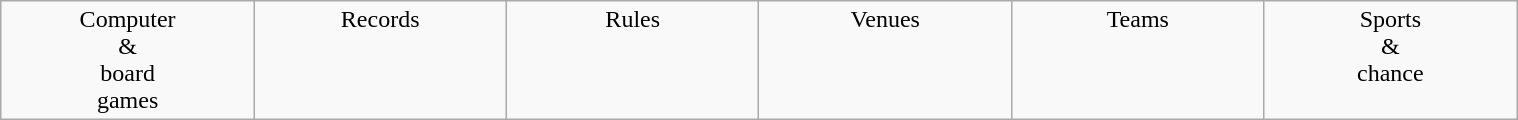<table class="wikitable" style="text-align: center; width: 80%; margin: 1em auto 1em auto;">
<tr>
<td style="width:50pt;"> Computer <br> & <br> board <br> games</td>
<td style="width:50pt;"> Records <br> <br> <br> <br></td>
<td style="width:50pt;"> Rules <br> <br> <br> <br></td>
<td style="width:50pt;"> Venues <br> <br> <br> <br></td>
<td style="width:50pt;"> Teams  <br> <br> <br> <br></td>
<td style="width:50pt;"> Sports <br> & <br> chance <br> <br></td>
</tr>
</table>
